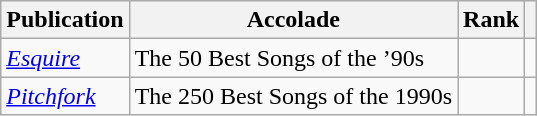<table class="sortable wikitable">
<tr>
<th>Publication</th>
<th>Accolade</th>
<th>Rank</th>
<th class="unsortable"></th>
</tr>
<tr>
<td><em><a href='#'>Esquire</a></em></td>
<td>The 50 Best Songs of the ’90s</td>
<td></td>
<td></td>
</tr>
<tr>
<td><em><a href='#'>Pitchfork</a></em></td>
<td>The 250 Best Songs of the 1990s</td>
<td></td>
<td></td>
</tr>
</table>
